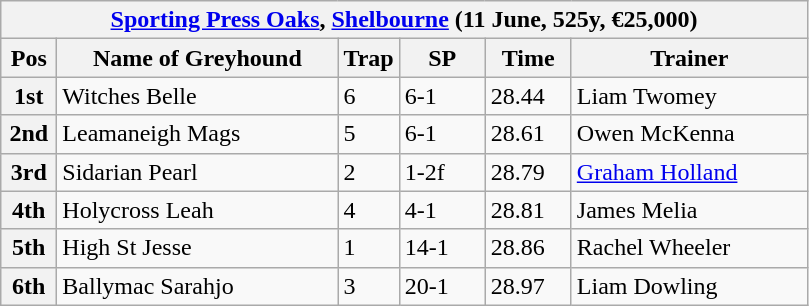<table class="wikitable">
<tr>
<th colspan="6"><a href='#'>Sporting Press Oaks</a>, <a href='#'>Shelbourne</a> (11 June, 525y, €25,000)</th>
</tr>
<tr>
<th width=30>Pos</th>
<th width=180>Name of Greyhound</th>
<th width=30>Trap</th>
<th width=50>SP</th>
<th width=50>Time</th>
<th width=150>Trainer</th>
</tr>
<tr>
<th>1st</th>
<td>Witches Belle</td>
<td>6</td>
<td>6-1</td>
<td>28.44</td>
<td>Liam Twomey</td>
</tr>
<tr>
<th>2nd</th>
<td>Leamaneigh Mags</td>
<td>5</td>
<td>6-1</td>
<td>28.61</td>
<td>Owen McKenna</td>
</tr>
<tr>
<th>3rd</th>
<td>Sidarian Pearl</td>
<td>2</td>
<td>1-2f</td>
<td>28.79</td>
<td><a href='#'>Graham Holland</a></td>
</tr>
<tr>
<th>4th</th>
<td>Holycross Leah</td>
<td>4</td>
<td>4-1</td>
<td>28.81</td>
<td>James Melia</td>
</tr>
<tr>
<th>5th</th>
<td>High St Jesse</td>
<td>1</td>
<td>14-1</td>
<td>28.86</td>
<td>Rachel Wheeler</td>
</tr>
<tr>
<th>6th</th>
<td>Ballymac Sarahjo</td>
<td>3</td>
<td>20-1</td>
<td>28.97</td>
<td>Liam Dowling</td>
</tr>
</table>
